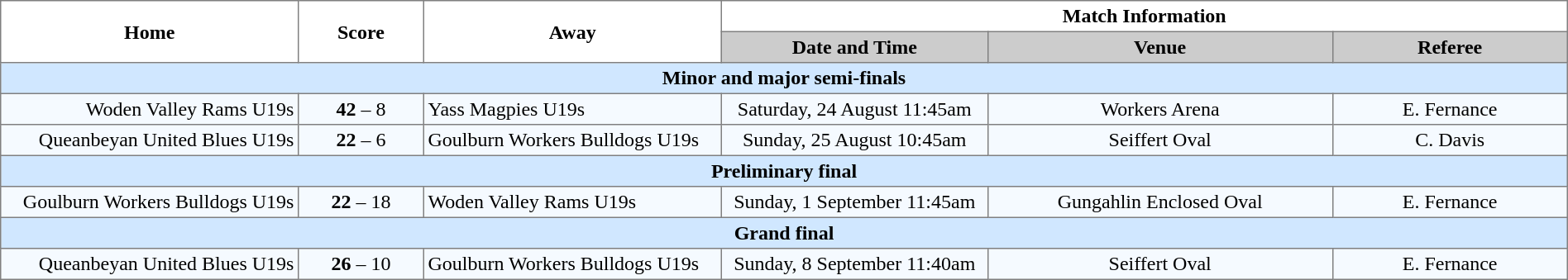<table border="1" cellpadding="3" cellspacing="0" width="100%" style="border-collapse:collapse;  text-align:center;">
<tr>
<th rowspan="2" width="19%">Home</th>
<th rowspan="2" width="8%">Score</th>
<th rowspan="2" width="19%">Away</th>
<th colspan="3">Match Information</th>
</tr>
<tr bgcolor="#CCCCCC">
<th width="17%">Date and Time</th>
<th width="22%">Venue</th>
<th width="50%">Referee</th>
</tr>
<tr style="background:#d0e7ff;">
<td colspan="6"><strong>Minor and major semi-finals</strong></td>
</tr>
<tr style="text-align:center; background:#f5faff;">
<td align="right">Woden Valley Rams U19s </td>
<td><strong>42</strong> – 8</td>
<td align="left"> Yass Magpies U19s</td>
<td>Saturday, 24 August 11:45am</td>
<td>Workers Arena</td>
<td>E. Fernance</td>
</tr>
<tr style="text-align:center; background:#f5faff;">
<td align="right">Queanbeyan United Blues U19s </td>
<td><strong>22</strong> – 6</td>
<td align="left"> Goulburn Workers Bulldogs U19s</td>
<td>Sunday, 25 August 10:45am</td>
<td>Seiffert Oval</td>
<td>C. Davis</td>
</tr>
<tr style="background:#d0e7ff;">
<td colspan="6"><strong>Preliminary final</strong></td>
</tr>
<tr style="text-align:center; background:#f5faff;">
<td align="right">Goulburn Workers Bulldogs U19s </td>
<td><strong>22</strong> – 18</td>
<td align="left"> Woden Valley Rams U19s</td>
<td>Sunday, 1 September 11:45am</td>
<td>Gungahlin Enclosed Oval</td>
<td>E. Fernance</td>
</tr>
<tr style="background:#d0e7ff;">
<td colspan="6"><strong>Grand final</strong></td>
</tr>
<tr style="text-align:center; background:#f5faff;">
<td align="right">Queanbeyan United Blues U19s </td>
<td><strong>26</strong> – 10</td>
<td align="left"> Goulburn Workers Bulldogs U19s</td>
<td>Sunday, 8 September 11:40am</td>
<td>Seiffert Oval</td>
<td>E. Fernance</td>
</tr>
</table>
